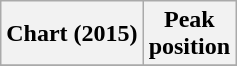<table class="wikitable">
<tr>
<th>Chart (2015)</th>
<th>Peak<br>position</th>
</tr>
<tr>
</tr>
</table>
